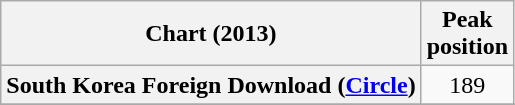<table class="wikitable sortable plainrowheaders" style="text-align:center">
<tr>
<th scope="col">Chart (2013)</th>
<th scope="col">Peak<br>position</th>
</tr>
<tr>
<th scope="row">South Korea Foreign Download (<a href='#'>Circle</a>)</th>
<td>189</td>
</tr>
<tr>
</tr>
<tr>
</tr>
<tr>
</tr>
<tr>
</tr>
</table>
